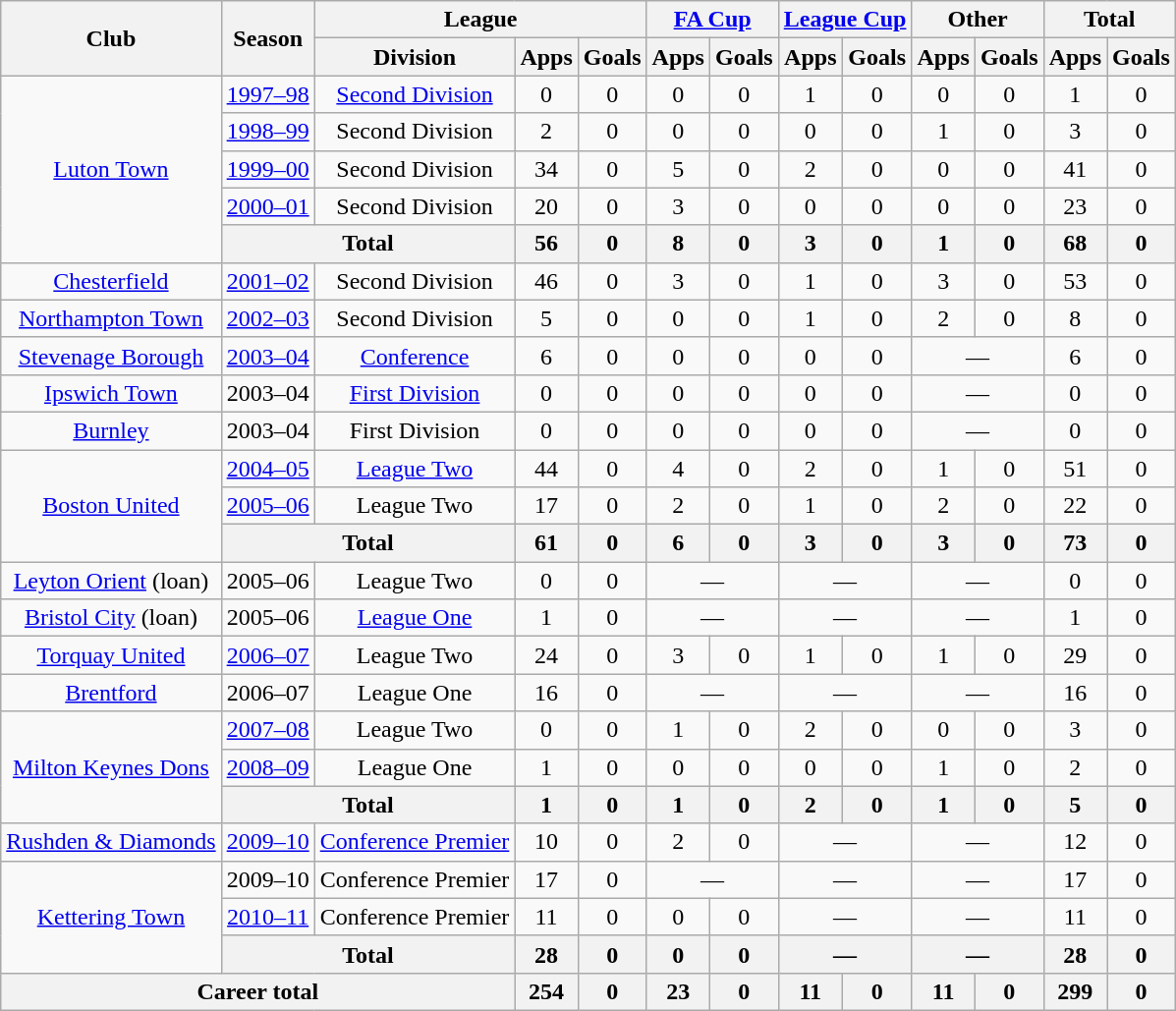<table class=wikitable style="text-align: center;">
<tr>
<th rowspan=2>Club</th>
<th rowspan=2>Season</th>
<th colspan=3>League</th>
<th colspan=2><a href='#'>FA Cup</a></th>
<th colspan=2><a href='#'>League Cup</a></th>
<th colspan=2>Other</th>
<th colspan=2>Total</th>
</tr>
<tr>
<th>Division</th>
<th>Apps</th>
<th>Goals</th>
<th>Apps</th>
<th>Goals</th>
<th>Apps</th>
<th>Goals</th>
<th>Apps</th>
<th>Goals</th>
<th>Apps</th>
<th>Goals</th>
</tr>
<tr>
<td rowspan=5><a href='#'>Luton Town</a></td>
<td><a href='#'>1997–98</a></td>
<td><a href='#'>Second Division</a></td>
<td>0</td>
<td>0</td>
<td>0</td>
<td>0</td>
<td>1</td>
<td>0</td>
<td>0</td>
<td>0</td>
<td>1</td>
<td>0</td>
</tr>
<tr>
<td><a href='#'>1998–99</a></td>
<td>Second Division</td>
<td>2</td>
<td>0</td>
<td>0</td>
<td>0</td>
<td>0</td>
<td>0</td>
<td>1</td>
<td>0</td>
<td>3</td>
<td>0</td>
</tr>
<tr>
<td><a href='#'>1999–00</a></td>
<td>Second Division</td>
<td>34</td>
<td>0</td>
<td>5</td>
<td>0</td>
<td>2</td>
<td>0</td>
<td>0</td>
<td>0</td>
<td>41</td>
<td>0</td>
</tr>
<tr>
<td><a href='#'>2000–01</a></td>
<td>Second Division</td>
<td>20</td>
<td>0</td>
<td>3</td>
<td>0</td>
<td>0</td>
<td>0</td>
<td>0</td>
<td>0</td>
<td>23</td>
<td>0</td>
</tr>
<tr>
<th colspan="2">Total</th>
<th>56</th>
<th>0</th>
<th>8</th>
<th>0</th>
<th>3</th>
<th>0</th>
<th>1</th>
<th>0</th>
<th>68</th>
<th>0</th>
</tr>
<tr>
<td><a href='#'>Chesterfield</a></td>
<td><a href='#'>2001–02</a></td>
<td>Second Division</td>
<td>46</td>
<td>0</td>
<td>3</td>
<td>0</td>
<td>1</td>
<td>0</td>
<td>3</td>
<td>0</td>
<td>53</td>
<td>0</td>
</tr>
<tr>
<td><a href='#'>Northampton Town</a></td>
<td><a href='#'>2002–03</a></td>
<td>Second Division</td>
<td>5</td>
<td>0</td>
<td>0</td>
<td>0</td>
<td>1</td>
<td>0</td>
<td>2</td>
<td>0</td>
<td>8</td>
<td>0</td>
</tr>
<tr>
<td><a href='#'>Stevenage Borough</a></td>
<td><a href='#'>2003–04</a></td>
<td><a href='#'>Conference</a></td>
<td>6</td>
<td>0</td>
<td>0</td>
<td>0</td>
<td>0</td>
<td>0</td>
<td colspan="2">—</td>
<td>6</td>
<td>0</td>
</tr>
<tr>
<td><a href='#'>Ipswich Town</a></td>
<td>2003–04</td>
<td><a href='#'>First Division</a></td>
<td>0</td>
<td>0</td>
<td>0</td>
<td>0</td>
<td>0</td>
<td>0</td>
<td colspan="2">—</td>
<td>0</td>
<td>0</td>
</tr>
<tr>
<td><a href='#'>Burnley</a></td>
<td>2003–04</td>
<td>First Division</td>
<td>0</td>
<td>0</td>
<td>0</td>
<td>0</td>
<td>0</td>
<td>0</td>
<td colspan="2">—</td>
<td>0</td>
<td>0</td>
</tr>
<tr>
<td rowspan="3"><a href='#'>Boston United</a></td>
<td><a href='#'>2004–05</a></td>
<td><a href='#'>League Two</a></td>
<td>44</td>
<td>0</td>
<td>4</td>
<td>0</td>
<td>2</td>
<td>0</td>
<td>1</td>
<td>0</td>
<td>51</td>
<td>0</td>
</tr>
<tr>
<td><a href='#'>2005–06</a></td>
<td>League Two</td>
<td>17</td>
<td>0</td>
<td>2</td>
<td>0</td>
<td>1</td>
<td>0</td>
<td>2</td>
<td>0</td>
<td>22</td>
<td>0</td>
</tr>
<tr>
<th colspan="2">Total</th>
<th>61</th>
<th>0</th>
<th>6</th>
<th>0</th>
<th>3</th>
<th>0</th>
<th>3</th>
<th>0</th>
<th>73</th>
<th>0</th>
</tr>
<tr>
<td><a href='#'>Leyton Orient</a> (loan)</td>
<td>2005–06</td>
<td>League Two</td>
<td>0</td>
<td>0</td>
<td colspan="2">—</td>
<td colspan="2">—</td>
<td colspan="2">—</td>
<td>0</td>
<td>0</td>
</tr>
<tr>
<td><a href='#'>Bristol City</a> (loan)</td>
<td>2005–06</td>
<td><a href='#'>League One</a></td>
<td>1</td>
<td>0</td>
<td colspan="2">—</td>
<td colspan="2">—</td>
<td colspan="2">—</td>
<td>1</td>
<td>0</td>
</tr>
<tr>
<td><a href='#'>Torquay United</a></td>
<td><a href='#'>2006–07</a></td>
<td>League Two</td>
<td>24</td>
<td>0</td>
<td>3</td>
<td>0</td>
<td>1</td>
<td>0</td>
<td>1</td>
<td>0</td>
<td>29</td>
<td>0</td>
</tr>
<tr>
<td><a href='#'>Brentford</a></td>
<td>2006–07</td>
<td>League One</td>
<td>16</td>
<td>0</td>
<td colspan="2">—</td>
<td colspan="2">—</td>
<td colspan="2">—</td>
<td>16</td>
<td>0</td>
</tr>
<tr>
<td rowspan="3"><a href='#'>Milton Keynes Dons</a></td>
<td><a href='#'>2007–08</a></td>
<td>League Two</td>
<td>0</td>
<td>0</td>
<td>1</td>
<td>0</td>
<td>2</td>
<td>0</td>
<td>0</td>
<td>0</td>
<td>3</td>
<td>0</td>
</tr>
<tr>
<td><a href='#'>2008–09</a></td>
<td>League One</td>
<td>1</td>
<td>0</td>
<td>0</td>
<td>0</td>
<td>0</td>
<td>0</td>
<td>1</td>
<td>0</td>
<td>2</td>
<td>0</td>
</tr>
<tr>
<th colspan="2">Total</th>
<th>1</th>
<th>0</th>
<th>1</th>
<th>0</th>
<th>2</th>
<th>0</th>
<th>1</th>
<th>0</th>
<th>5</th>
<th>0</th>
</tr>
<tr>
<td><a href='#'>Rushden & Diamonds</a></td>
<td><a href='#'>2009–10</a></td>
<td><a href='#'>Conference Premier</a></td>
<td>10</td>
<td>0</td>
<td>2</td>
<td>0</td>
<td colspan="2">—</td>
<td colspan="2">—</td>
<td>12</td>
<td>0</td>
</tr>
<tr>
<td rowspan="3"><a href='#'>Kettering Town</a></td>
<td>2009–10</td>
<td>Conference Premier</td>
<td>17</td>
<td>0</td>
<td colspan="2">—</td>
<td colspan="2">—</td>
<td colspan="2">—</td>
<td>17</td>
<td>0</td>
</tr>
<tr>
<td><a href='#'>2010–11</a></td>
<td>Conference Premier</td>
<td>11</td>
<td>0</td>
<td>0</td>
<td>0</td>
<td colspan="2">—</td>
<td colspan="2">—</td>
<td>11</td>
<td>0</td>
</tr>
<tr>
<th colspan="2">Total</th>
<th>28</th>
<th>0</th>
<th>0</th>
<th>0</th>
<th colspan="2">—</th>
<th colspan="2">—</th>
<th>28</th>
<th>0</th>
</tr>
<tr>
<th colspan=3>Career total</th>
<th>254</th>
<th>0</th>
<th>23</th>
<th>0</th>
<th>11</th>
<th>0</th>
<th>11</th>
<th>0</th>
<th>299</th>
<th>0</th>
</tr>
</table>
